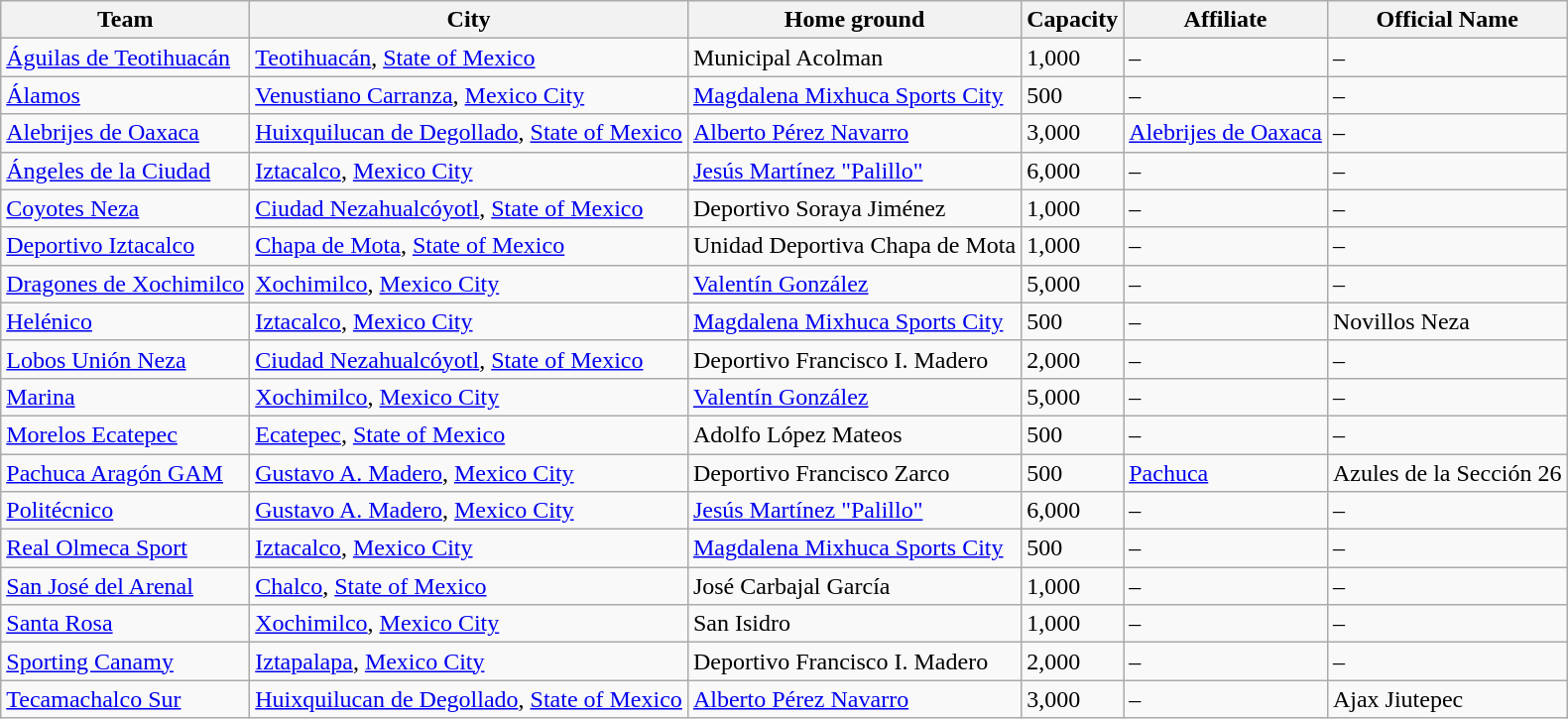<table class="wikitable sortable">
<tr>
<th>Team</th>
<th>City</th>
<th>Home ground</th>
<th>Capacity</th>
<th>Affiliate</th>
<th>Official Name</th>
</tr>
<tr>
<td><a href='#'>Águilas de Teotihuacán</a></td>
<td><a href='#'>Teotihuacán</a>, <a href='#'>State of Mexico</a></td>
<td>Municipal Acolman</td>
<td>1,000</td>
<td>–</td>
<td>–</td>
</tr>
<tr>
<td><a href='#'>Álamos</a></td>
<td><a href='#'>Venustiano Carranza</a>, <a href='#'>Mexico City</a></td>
<td><a href='#'>Magdalena Mixhuca Sports City</a></td>
<td>500</td>
<td>–</td>
<td>–</td>
</tr>
<tr>
<td><a href='#'>Alebrijes de Oaxaca</a></td>
<td><a href='#'>Huixquilucan de Degollado</a>, <a href='#'>State of Mexico</a></td>
<td><a href='#'>Alberto Pérez Navarro</a></td>
<td>3,000</td>
<td><a href='#'>Alebrijes de Oaxaca</a></td>
<td>–</td>
</tr>
<tr>
<td><a href='#'>Ángeles de la Ciudad</a></td>
<td><a href='#'>Iztacalco</a>, <a href='#'>Mexico City</a></td>
<td><a href='#'>Jesús Martínez "Palillo"</a></td>
<td>6,000</td>
<td>–</td>
<td>–</td>
</tr>
<tr>
<td><a href='#'>Coyotes Neza</a></td>
<td><a href='#'>Ciudad Nezahualcóyotl</a>, <a href='#'>State of Mexico</a></td>
<td>Deportivo Soraya Jiménez</td>
<td>1,000</td>
<td>–</td>
<td>–</td>
</tr>
<tr>
<td><a href='#'>Deportivo Iztacalco</a></td>
<td><a href='#'>Chapa de Mota</a>, <a href='#'>State of Mexico</a></td>
<td>Unidad Deportiva Chapa de Mota</td>
<td>1,000</td>
<td>–</td>
<td>–</td>
</tr>
<tr>
<td><a href='#'>Dragones de Xochimilco</a></td>
<td><a href='#'>Xochimilco</a>, <a href='#'>Mexico City</a></td>
<td><a href='#'>Valentín González</a></td>
<td>5,000</td>
<td>–</td>
<td>–</td>
</tr>
<tr>
<td><a href='#'>Helénico</a></td>
<td><a href='#'>Iztacalco</a>, <a href='#'>Mexico City</a></td>
<td><a href='#'>Magdalena Mixhuca Sports City</a></td>
<td>500</td>
<td>–</td>
<td>Novillos Neza</td>
</tr>
<tr>
<td><a href='#'>Lobos Unión Neza</a></td>
<td><a href='#'>Ciudad Nezahualcóyotl</a>, <a href='#'>State of Mexico</a></td>
<td>Deportivo Francisco I. Madero</td>
<td>2,000</td>
<td>–</td>
<td>–</td>
</tr>
<tr>
<td><a href='#'>Marina</a></td>
<td><a href='#'>Xochimilco</a>, <a href='#'>Mexico City</a></td>
<td><a href='#'>Valentín González</a></td>
<td>5,000</td>
<td>–</td>
<td>–</td>
</tr>
<tr>
<td><a href='#'>Morelos Ecatepec</a></td>
<td><a href='#'>Ecatepec</a>, <a href='#'>State of Mexico</a></td>
<td>Adolfo López Mateos</td>
<td>500</td>
<td>–</td>
<td>–</td>
</tr>
<tr>
<td><a href='#'>Pachuca Aragón GAM</a></td>
<td><a href='#'>Gustavo A. Madero</a>, <a href='#'>Mexico City</a></td>
<td>Deportivo Francisco Zarco</td>
<td>500</td>
<td><a href='#'>Pachuca</a></td>
<td>Azules de la Sección 26</td>
</tr>
<tr>
<td><a href='#'>Politécnico</a></td>
<td><a href='#'>Gustavo A. Madero</a>, <a href='#'>Mexico City</a></td>
<td><a href='#'>Jesús Martínez "Palillo"</a></td>
<td>6,000</td>
<td>–</td>
<td>–</td>
</tr>
<tr>
<td><a href='#'>Real Olmeca Sport</a></td>
<td><a href='#'>Iztacalco</a>, <a href='#'>Mexico City</a></td>
<td><a href='#'>Magdalena Mixhuca Sports City</a></td>
<td>500</td>
<td>–</td>
<td>–</td>
</tr>
<tr>
<td><a href='#'>San José del Arenal</a></td>
<td><a href='#'>Chalco</a>, <a href='#'>State of Mexico</a></td>
<td>José Carbajal García</td>
<td>1,000</td>
<td>–</td>
<td>–</td>
</tr>
<tr>
<td><a href='#'>Santa Rosa</a></td>
<td><a href='#'>Xochimilco</a>, <a href='#'>Mexico City</a></td>
<td>San Isidro</td>
<td>1,000</td>
<td>–</td>
<td>–</td>
</tr>
<tr>
<td><a href='#'>Sporting Canamy</a></td>
<td><a href='#'>Iztapalapa</a>, <a href='#'>Mexico City</a></td>
<td>Deportivo Francisco I. Madero</td>
<td>2,000</td>
<td>–</td>
<td>–</td>
</tr>
<tr>
<td><a href='#'>Tecamachalco Sur</a></td>
<td><a href='#'>Huixquilucan de Degollado</a>, <a href='#'>State of Mexico</a></td>
<td><a href='#'>Alberto Pérez Navarro</a></td>
<td>3,000</td>
<td>–</td>
<td>Ajax Jiutepec</td>
</tr>
</table>
